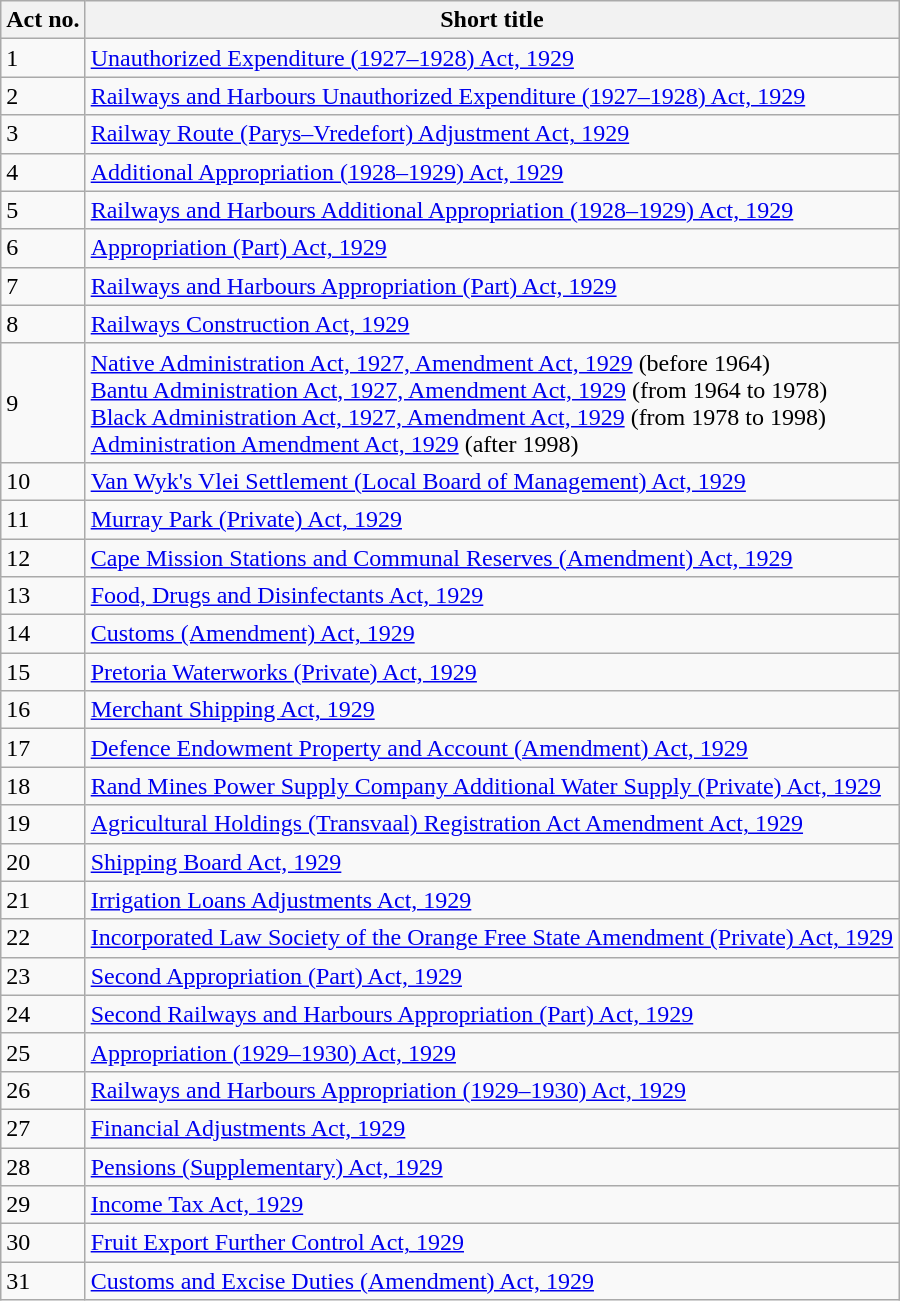<table class="wikitable sortable">
<tr>
<th>Act no.</th>
<th>Short title</th>
</tr>
<tr>
<td>1</td>
<td><a href='#'>Unauthorized Expenditure (1927–1928) Act, 1929</a></td>
</tr>
<tr>
<td>2</td>
<td><a href='#'>Railways and Harbours Unauthorized Expenditure (1927–1928) Act, 1929</a></td>
</tr>
<tr>
<td>3</td>
<td><a href='#'>Railway Route (Parys–Vredefort) Adjustment Act, 1929</a></td>
</tr>
<tr>
<td>4</td>
<td><a href='#'>Additional Appropriation (1928–1929) Act, 1929</a></td>
</tr>
<tr>
<td>5</td>
<td><a href='#'>Railways and Harbours Additional Appropriation (1928–1929) Act, 1929</a></td>
</tr>
<tr>
<td>6</td>
<td><a href='#'>Appropriation (Part) Act, 1929</a></td>
</tr>
<tr>
<td>7</td>
<td><a href='#'>Railways and Harbours Appropriation (Part) Act, 1929</a></td>
</tr>
<tr>
<td>8</td>
<td><a href='#'>Railways Construction Act, 1929</a></td>
</tr>
<tr>
<td>9</td>
<td><a href='#'>Native Administration Act, 1927, Amendment Act, 1929</a> (before 1964) <br><a href='#'>Bantu Administration Act, 1927, Amendment Act, 1929</a> (from 1964 to 1978) <br><a href='#'>Black Administration Act, 1927, Amendment Act, 1929</a> (from 1978 to 1998) <br><a href='#'>Administration Amendment Act, 1929</a> (after 1998)</td>
</tr>
<tr>
<td>10</td>
<td><a href='#'>Van Wyk's Vlei Settlement (Local Board of Management) Act, 1929</a></td>
</tr>
<tr>
<td>11</td>
<td><a href='#'>Murray Park (Private) Act, 1929</a></td>
</tr>
<tr>
<td>12</td>
<td><a href='#'>Cape Mission Stations and Communal Reserves (Amendment) Act, 1929</a></td>
</tr>
<tr>
<td>13</td>
<td><a href='#'>Food, Drugs and Disinfectants Act, 1929</a></td>
</tr>
<tr>
<td>14</td>
<td><a href='#'>Customs (Amendment) Act, 1929</a></td>
</tr>
<tr>
<td>15</td>
<td><a href='#'>Pretoria Waterworks (Private) Act, 1929</a></td>
</tr>
<tr>
<td>16</td>
<td><a href='#'>Merchant Shipping Act, 1929</a></td>
</tr>
<tr>
<td>17</td>
<td><a href='#'>Defence Endowment Property and Account (Amendment) Act, 1929</a></td>
</tr>
<tr>
<td>18</td>
<td><a href='#'>Rand Mines Power Supply Company Additional Water Supply (Private) Act, 1929</a></td>
</tr>
<tr>
<td>19</td>
<td><a href='#'>Agricultural Holdings (Transvaal) Registration Act Amendment Act, 1929</a></td>
</tr>
<tr>
<td>20</td>
<td><a href='#'>Shipping Board Act, 1929</a></td>
</tr>
<tr>
<td>21</td>
<td><a href='#'>Irrigation Loans Adjustments Act, 1929</a></td>
</tr>
<tr>
<td>22</td>
<td><a href='#'>Incorporated Law Society of the Orange Free State Amendment (Private) Act, 1929</a></td>
</tr>
<tr>
<td>23</td>
<td><a href='#'>Second Appropriation (Part) Act, 1929</a></td>
</tr>
<tr>
<td>24</td>
<td><a href='#'>Second Railways and Harbours Appropriation (Part) Act, 1929</a></td>
</tr>
<tr>
<td>25</td>
<td><a href='#'>Appropriation (1929–1930) Act, 1929</a></td>
</tr>
<tr>
<td>26</td>
<td><a href='#'>Railways and Harbours Appropriation (1929–1930) Act, 1929</a></td>
</tr>
<tr>
<td>27</td>
<td><a href='#'>Financial Adjustments Act, 1929</a></td>
</tr>
<tr>
<td>28</td>
<td><a href='#'>Pensions (Supplementary) Act, 1929</a></td>
</tr>
<tr>
<td>29</td>
<td><a href='#'>Income Tax Act, 1929</a></td>
</tr>
<tr>
<td>30</td>
<td><a href='#'>Fruit Export Further Control Act, 1929</a></td>
</tr>
<tr>
<td>31</td>
<td><a href='#'>Customs and Excise Duties (Amendment) Act, 1929</a></td>
</tr>
</table>
